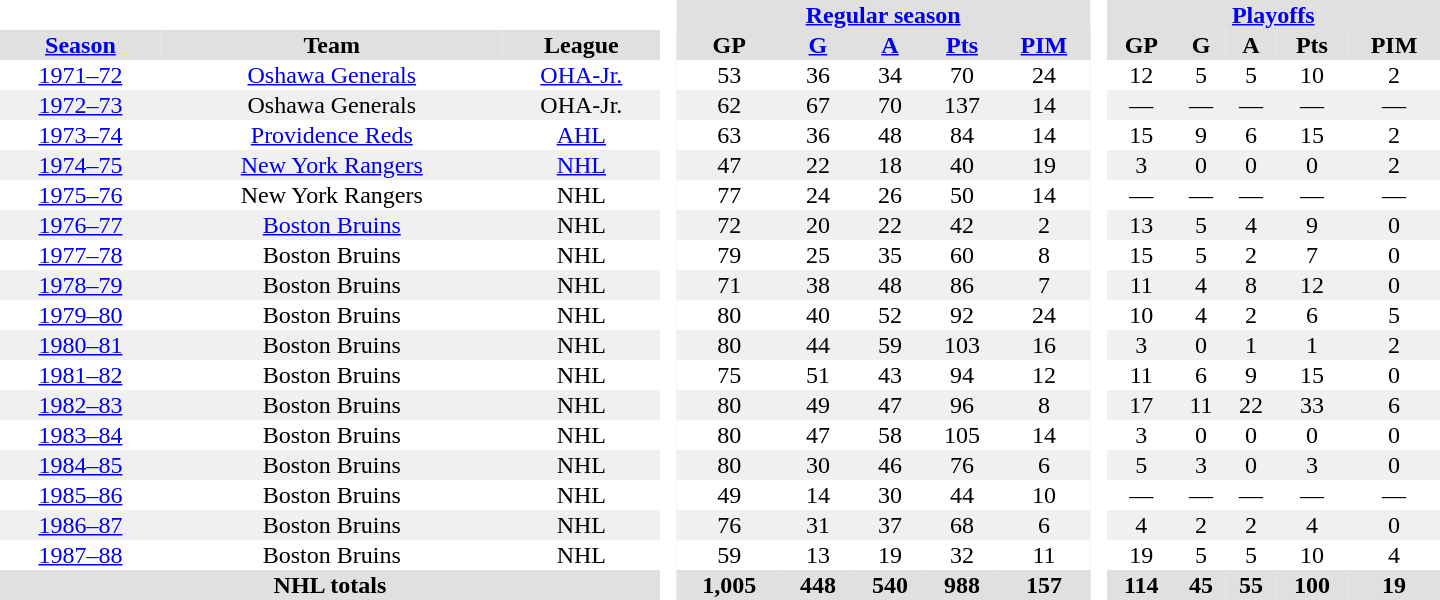<table border="0" cellpadding="1" cellspacing="0" style="text-align:center; width:60em">
<tr bgcolor="#e0e0e0">
<th colspan="3" bgcolor="#ffffff"> </th>
<th rowspan="99" bgcolor="#ffffff"> </th>
<th colspan="5"><a href='#'>Regular season</a></th>
<th rowspan="99" bgcolor="#ffffff"> </th>
<th colspan="5"><a href='#'>Playoffs</a></th>
</tr>
<tr bgcolor="#e0e0e0">
<th><a href='#'>Season</a></th>
<th>Team</th>
<th>League</th>
<th>GP</th>
<th><a href='#'>G</a></th>
<th><a href='#'>A</a></th>
<th><a href='#'>Pts</a></th>
<th><a href='#'>PIM</a></th>
<th>GP</th>
<th>G</th>
<th>A</th>
<th>Pts</th>
<th>PIM</th>
</tr>
<tr>
<td><a href='#'>1971–72</a></td>
<td><a href='#'>Oshawa Generals</a></td>
<td><a href='#'>OHA-Jr.</a></td>
<td>53</td>
<td>36</td>
<td>34</td>
<td>70</td>
<td>24</td>
<td>12</td>
<td>5</td>
<td>5</td>
<td>10</td>
<td>2</td>
</tr>
<tr bgcolor="#f0f0f0">
<td><a href='#'>1972–73</a></td>
<td>Oshawa Generals</td>
<td>OHA-Jr.</td>
<td>62</td>
<td>67</td>
<td>70</td>
<td>137</td>
<td>14</td>
<td>—</td>
<td>—</td>
<td>—</td>
<td>—</td>
<td>—</td>
</tr>
<tr>
<td><a href='#'>1973–74</a></td>
<td><a href='#'>Providence Reds</a></td>
<td><a href='#'>AHL</a></td>
<td>63</td>
<td>36</td>
<td>48</td>
<td>84</td>
<td>14</td>
<td>15</td>
<td>9</td>
<td>6</td>
<td>15</td>
<td>2</td>
</tr>
<tr bgcolor="#f0f0f0">
<td><a href='#'>1974–75</a></td>
<td><a href='#'>New York Rangers</a></td>
<td><a href='#'>NHL</a></td>
<td>47</td>
<td>22</td>
<td>18</td>
<td>40</td>
<td>19</td>
<td>3</td>
<td>0</td>
<td>0</td>
<td>0</td>
<td>2</td>
</tr>
<tr>
<td><a href='#'>1975–76</a></td>
<td>New York Rangers</td>
<td>NHL</td>
<td>77</td>
<td>24</td>
<td>26</td>
<td>50</td>
<td>14</td>
<td>—</td>
<td>—</td>
<td>—</td>
<td>—</td>
<td>—</td>
</tr>
<tr bgcolor="#f0f0f0">
<td><a href='#'>1976–77</a></td>
<td><a href='#'>Boston Bruins</a></td>
<td>NHL</td>
<td>72</td>
<td>20</td>
<td>22</td>
<td>42</td>
<td>2</td>
<td>13</td>
<td>5</td>
<td>4</td>
<td>9</td>
<td>0</td>
</tr>
<tr>
<td><a href='#'>1977–78</a></td>
<td>Boston Bruins</td>
<td>NHL</td>
<td>79</td>
<td>25</td>
<td>35</td>
<td>60</td>
<td>8</td>
<td>15</td>
<td>5</td>
<td>2</td>
<td>7</td>
<td>0</td>
</tr>
<tr bgcolor="#f0f0f0">
<td><a href='#'>1978–79</a></td>
<td>Boston Bruins</td>
<td>NHL</td>
<td>71</td>
<td>38</td>
<td>48</td>
<td>86</td>
<td>7</td>
<td>11</td>
<td>4</td>
<td>8</td>
<td>12</td>
<td>0</td>
</tr>
<tr>
<td><a href='#'>1979–80</a></td>
<td>Boston Bruins</td>
<td>NHL</td>
<td>80</td>
<td>40</td>
<td>52</td>
<td>92</td>
<td>24</td>
<td>10</td>
<td>4</td>
<td>2</td>
<td>6</td>
<td>5</td>
</tr>
<tr bgcolor="#f0f0f0">
<td><a href='#'>1980–81</a></td>
<td>Boston Bruins</td>
<td>NHL</td>
<td>80</td>
<td>44</td>
<td>59</td>
<td>103</td>
<td>16</td>
<td>3</td>
<td>0</td>
<td>1</td>
<td>1</td>
<td>2</td>
</tr>
<tr>
<td><a href='#'>1981–82</a></td>
<td>Boston Bruins</td>
<td>NHL</td>
<td>75</td>
<td>51</td>
<td>43</td>
<td>94</td>
<td>12</td>
<td>11</td>
<td>6</td>
<td>9</td>
<td>15</td>
<td>0</td>
</tr>
<tr bgcolor="#f0f0f0">
<td><a href='#'>1982–83</a></td>
<td>Boston Bruins</td>
<td>NHL</td>
<td>80</td>
<td>49</td>
<td>47</td>
<td>96</td>
<td>8</td>
<td>17</td>
<td>11</td>
<td>22</td>
<td>33</td>
<td>6</td>
</tr>
<tr>
<td><a href='#'>1983–84</a></td>
<td>Boston Bruins</td>
<td>NHL</td>
<td>80</td>
<td>47</td>
<td>58</td>
<td>105</td>
<td>14</td>
<td>3</td>
<td>0</td>
<td>0</td>
<td>0</td>
<td>0</td>
</tr>
<tr bgcolor="#f0f0f0">
<td><a href='#'>1984–85</a></td>
<td>Boston Bruins</td>
<td>NHL</td>
<td>80</td>
<td>30</td>
<td>46</td>
<td>76</td>
<td>6</td>
<td>5</td>
<td>3</td>
<td>0</td>
<td>3</td>
<td>0</td>
</tr>
<tr>
<td><a href='#'>1985–86</a></td>
<td>Boston Bruins</td>
<td>NHL</td>
<td>49</td>
<td>14</td>
<td>30</td>
<td>44</td>
<td>10</td>
<td>—</td>
<td>—</td>
<td>—</td>
<td>—</td>
<td>—</td>
</tr>
<tr bgcolor="#f0f0f0">
<td><a href='#'>1986–87</a></td>
<td>Boston Bruins</td>
<td>NHL</td>
<td>76</td>
<td>31</td>
<td>37</td>
<td>68</td>
<td>6</td>
<td>4</td>
<td>2</td>
<td>2</td>
<td>4</td>
<td>0</td>
</tr>
<tr>
<td><a href='#'>1987–88</a></td>
<td>Boston Bruins</td>
<td>NHL</td>
<td>59</td>
<td>13</td>
<td>19</td>
<td>32</td>
<td>11</td>
<td>19</td>
<td>5</td>
<td>5</td>
<td>10</td>
<td>4</td>
</tr>
<tr bgcolor="#e0e0e0">
<th colspan="3">NHL totals</th>
<th>1,005</th>
<th>448</th>
<th>540</th>
<th>988</th>
<th>157</th>
<th>114</th>
<th>45</th>
<th>55</th>
<th>100</th>
<th>19</th>
</tr>
</table>
